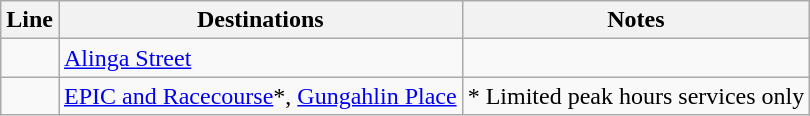<table class="wikitable" style="float: none; margin: 0.5em; ">
<tr>
<th>Line</th>
<th>Destinations</th>
<th>Notes</th>
</tr>
<tr>
<td></td>
<td><a href='#'>Alinga Street</a></td>
<td></td>
</tr>
<tr>
<td></td>
<td><a href='#'>EPIC and Racecourse</a>*, <a href='#'>Gungahlin Place</a></td>
<td>* Limited peak hours services only</td>
</tr>
</table>
